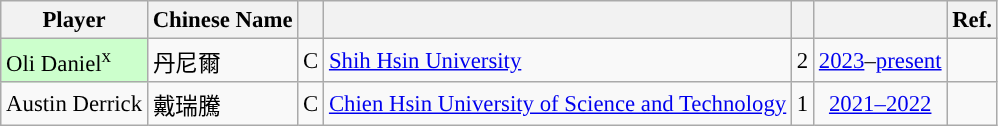<table class="wikitable sortable" style="font-size:95%; text-align:left;">
<tr>
<th>Player</th>
<th>Chinese Name</th>
<th></th>
<th></th>
<th></th>
<th></th>
<th>Ref.</th>
</tr>
<tr>
<td bgcolor="#CCFFCC">Oli Daniel<sup>x</sup></td>
<td>丹尼爾</td>
<td align="center">C</td>
<td><a href='#'>Shih Hsin University</a></td>
<td align="center">2</td>
<td align="center"><a href='#'>2023</a>–<a href='#'>present</a></td>
<td></td>
</tr>
<tr>
<td>Austin Derrick</td>
<td>戴瑞騰</td>
<td align="center">C</td>
<td><a href='#'>Chien Hsin University of Science and Technology</a></td>
<td align="center">1</td>
<td align="center"><a href='#'>2021–2022</a></td>
<td></td>
</tr>
</table>
